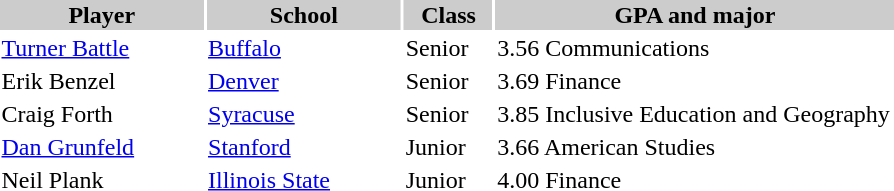<table style="width:600px" "border:'1' 'solid' 'gray' ">
<tr>
<th style="background:#ccc; width:23%;">Player</th>
<th style="background:#ccc; width:22%;">School</th>
<th style="background:#ccc; width:10%;">Class</th>
<th style="background:#ccc; width:45%;">GPA and major</th>
</tr>
<tr>
<td><a href='#'>Turner Battle</a></td>
<td><a href='#'>Buffalo</a></td>
<td>Senior</td>
<td>3.56 Communications</td>
</tr>
<tr>
<td>Erik Benzel</td>
<td><a href='#'>Denver</a></td>
<td>Senior</td>
<td>3.69 Finance</td>
</tr>
<tr>
<td>Craig Forth</td>
<td><a href='#'>Syracuse</a></td>
<td>Senior</td>
<td>3.85 Inclusive Education and Geography</td>
</tr>
<tr>
<td><a href='#'>Dan Grunfeld</a></td>
<td><a href='#'>Stanford</a></td>
<td>Junior</td>
<td>3.66 American Studies</td>
</tr>
<tr>
<td>Neil Plank</td>
<td><a href='#'>Illinois State</a></td>
<td>Junior</td>
<td>4.00 Finance</td>
</tr>
</table>
